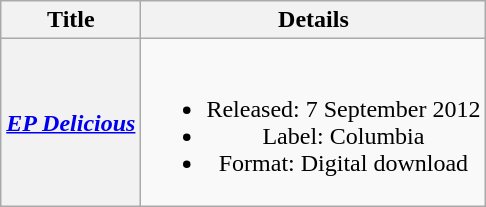<table class="wikitable plainrowheaders" style="text-align:center;">
<tr>
<th scope="col">Title</th>
<th scope="col">Details</th>
</tr>
<tr>
<th scope="row"><em><a href='#'>EP Delicious</a></em></th>
<td><br><ul><li>Released: 7 September 2012</li><li>Label: Columbia</li><li>Format: Digital download</li></ul></td>
</tr>
</table>
